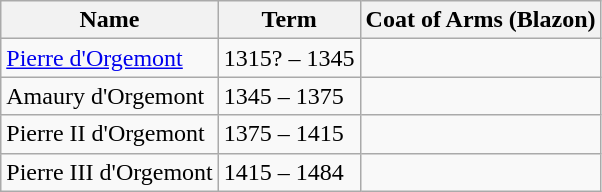<table class="wikitable">
<tr>
<th>Name</th>
<th>Term</th>
<th>Coat of Arms (Blazon)</th>
</tr>
<tr>
<td><a href='#'>Pierre d'Orgemont</a></td>
<td>1315? – 1345</td>
<td></td>
</tr>
<tr>
<td>Amaury d'Orgemont</td>
<td>1345 – 1375</td>
<td></td>
</tr>
<tr>
<td>Pierre II d'Orgemont</td>
<td>1375 – 1415</td>
<td></td>
</tr>
<tr>
<td>Pierre III d'Orgemont</td>
<td>1415 – 1484</td>
<td></td>
</tr>
</table>
